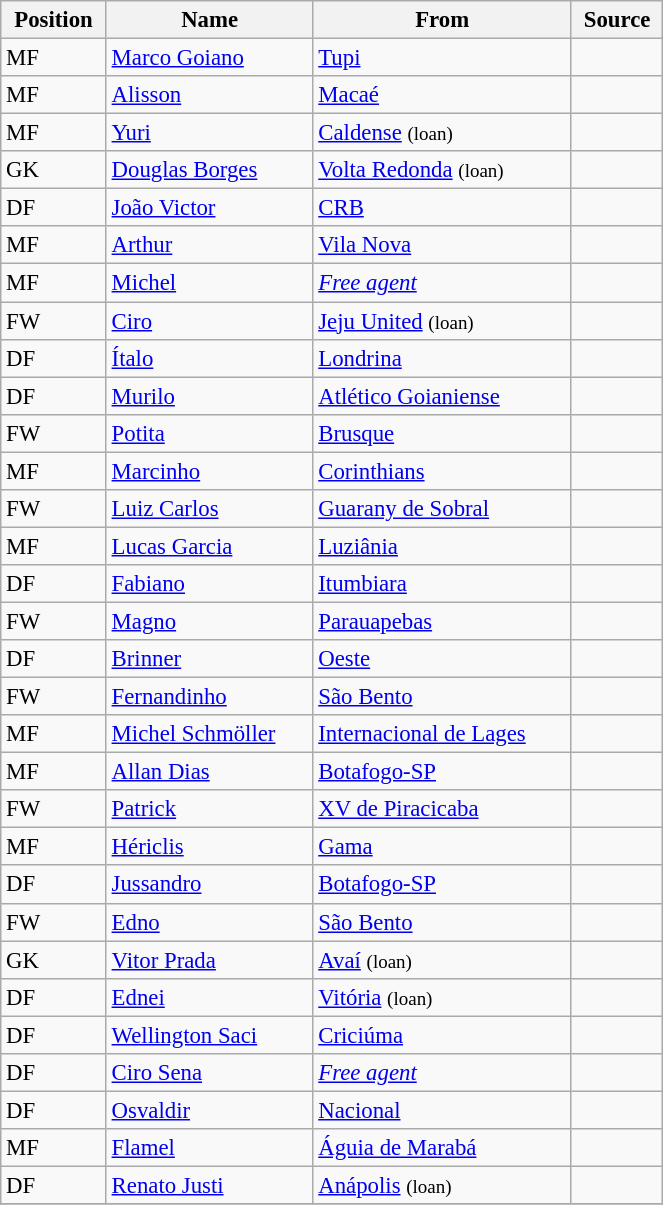<table class="wikitable" style="width:100px; font-size:95%; width:35%">
<tr>
<th style="background:#00000; color:black; text-align:center;">Position</th>
<th style="background:#00000; color:black; text-align:center;">Name</th>
<th style="background:#00000; color:black; text-align:center;">From</th>
<th style="background:#00000; color:black; text-align:center;">Source</th>
</tr>
<tr>
<td>MF</td>
<td><a href='#'>Marco Goiano</a></td>
<td> <a href='#'>Tupi</a></td>
<td></td>
</tr>
<tr>
<td>MF</td>
<td><a href='#'>Alisson</a></td>
<td> <a href='#'>Macaé</a></td>
<td></td>
</tr>
<tr>
<td>MF</td>
<td><a href='#'>Yuri</a></td>
<td> <a href='#'>Caldense</a> <small>(loan)</small></td>
<td></td>
</tr>
<tr>
<td>GK</td>
<td><a href='#'>Douglas Borges</a></td>
<td> <a href='#'>Volta Redonda</a> <small>(loan)</small></td>
<td></td>
</tr>
<tr>
<td>DF</td>
<td><a href='#'>João Victor</a></td>
<td> <a href='#'>CRB</a></td>
<td></td>
</tr>
<tr>
<td>MF</td>
<td><a href='#'>Arthur</a></td>
<td> <a href='#'>Vila Nova</a></td>
<td></td>
</tr>
<tr>
<td>MF</td>
<td><a href='#'>Michel</a></td>
<td><em><a href='#'>Free agent</a></em></td>
<td></td>
</tr>
<tr>
<td>FW</td>
<td><a href='#'>Ciro</a></td>
<td> <a href='#'>Jeju United</a> <small>(loan)</small></td>
<td></td>
</tr>
<tr>
<td>DF</td>
<td><a href='#'>Ítalo</a></td>
<td> <a href='#'>Londrina</a></td>
<td></td>
</tr>
<tr>
<td>DF</td>
<td><a href='#'>Murilo</a></td>
<td> <a href='#'>Atlético Goianiense</a></td>
<td></td>
</tr>
<tr>
<td>FW</td>
<td><a href='#'>Potita</a></td>
<td> <a href='#'>Brusque</a></td>
<td></td>
</tr>
<tr>
<td>MF</td>
<td><a href='#'>Marcinho</a></td>
<td> <a href='#'>Corinthians</a></td>
<td></td>
</tr>
<tr>
<td>FW</td>
<td><a href='#'>Luiz Carlos</a></td>
<td> <a href='#'>Guarany de Sobral</a></td>
<td></td>
</tr>
<tr>
<td>MF</td>
<td><a href='#'>Lucas Garcia</a></td>
<td> <a href='#'>Luziânia</a></td>
<td></td>
</tr>
<tr>
<td>DF</td>
<td><a href='#'>Fabiano</a></td>
<td> <a href='#'>Itumbiara</a></td>
<td></td>
</tr>
<tr>
<td>FW</td>
<td><a href='#'>Magno</a></td>
<td> <a href='#'>Parauapebas</a></td>
<td></td>
</tr>
<tr>
<td>DF</td>
<td><a href='#'>Brinner</a></td>
<td> <a href='#'>Oeste</a></td>
<td></td>
</tr>
<tr>
<td>FW</td>
<td><a href='#'>Fernandinho</a></td>
<td> <a href='#'>São Bento</a></td>
<td></td>
</tr>
<tr>
<td>MF</td>
<td><a href='#'>Michel Schmöller</a></td>
<td> <a href='#'>Internacional de Lages</a></td>
<td></td>
</tr>
<tr>
<td>MF</td>
<td><a href='#'>Allan Dias</a></td>
<td> <a href='#'>Botafogo-SP</a></td>
<td></td>
</tr>
<tr>
<td>FW</td>
<td><a href='#'>Patrick</a></td>
<td> <a href='#'>XV de Piracicaba</a></td>
<td></td>
</tr>
<tr>
<td>MF</td>
<td><a href='#'>Hériclis</a></td>
<td> <a href='#'>Gama</a></td>
<td></td>
</tr>
<tr>
<td>DF</td>
<td><a href='#'>Jussandro</a></td>
<td> <a href='#'>Botafogo-SP</a></td>
<td></td>
</tr>
<tr>
<td>FW</td>
<td><a href='#'>Edno</a></td>
<td> <a href='#'>São Bento</a></td>
<td></td>
</tr>
<tr>
<td>GK</td>
<td><a href='#'>Vitor Prada</a></td>
<td> <a href='#'>Avaí</a> <small>(loan)</small></td>
<td></td>
</tr>
<tr>
<td>DF</td>
<td><a href='#'>Ednei</a></td>
<td> <a href='#'>Vitória</a> <small>(loan)</small></td>
<td></td>
</tr>
<tr>
<td>DF</td>
<td><a href='#'>Wellington Saci</a></td>
<td> <a href='#'>Criciúma</a></td>
<td></td>
</tr>
<tr>
<td>DF</td>
<td><a href='#'>Ciro Sena</a></td>
<td><em><a href='#'>Free agent</a></em></td>
<td></td>
</tr>
<tr>
<td>DF</td>
<td><a href='#'>Osvaldir</a></td>
<td> <a href='#'>Nacional</a></td>
<td></td>
</tr>
<tr>
<td>MF</td>
<td><a href='#'>Flamel</a></td>
<td> <a href='#'>Águia de Marabá</a></td>
<td></td>
</tr>
<tr>
<td>DF</td>
<td><a href='#'>Renato Justi</a></td>
<td> <a href='#'>Anápolis</a> <small>(loan)</small></td>
<td></td>
</tr>
<tr>
</tr>
</table>
